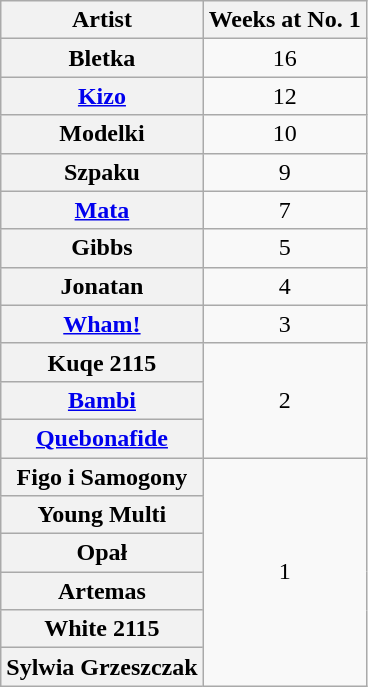<table class="wikitable plainrowheaders" style="text-align:center;">
<tr>
<th>Artist</th>
<th>Weeks at No. 1</th>
</tr>
<tr>
<th scope="row">Bletka</th>
<td>16</td>
</tr>
<tr>
<th scope="row"><a href='#'>Kizo</a></th>
<td>12</td>
</tr>
<tr>
<th scope="row">Modelki</th>
<td>10</td>
</tr>
<tr>
<th scope="row">Szpaku</th>
<td>9</td>
</tr>
<tr>
<th scope="row"><a href='#'>Mata</a></th>
<td>7</td>
</tr>
<tr>
<th scope="row">Gibbs</th>
<td>5</td>
</tr>
<tr>
<th scope="row">Jonatan</th>
<td>4</td>
</tr>
<tr>
<th scope="row"><a href='#'>Wham!</a></th>
<td>3</td>
</tr>
<tr>
<th scope="row">Kuqe 2115</th>
<td rowspan="3">2</td>
</tr>
<tr>
<th scope="row"><a href='#'>Bambi</a></th>
</tr>
<tr>
<th scope="row"><a href='#'>Quebonafide</a></th>
</tr>
<tr>
<th scope="row">Figo i Samogony</th>
<td rowspan="6">1</td>
</tr>
<tr>
<th scope="row">Young Multi</th>
</tr>
<tr>
<th scope="row">Opał</th>
</tr>
<tr>
<th scope="row">Artemas</th>
</tr>
<tr>
<th scope="row">White 2115</th>
</tr>
<tr>
<th scope="row">Sylwia Grzeszczak</th>
</tr>
</table>
